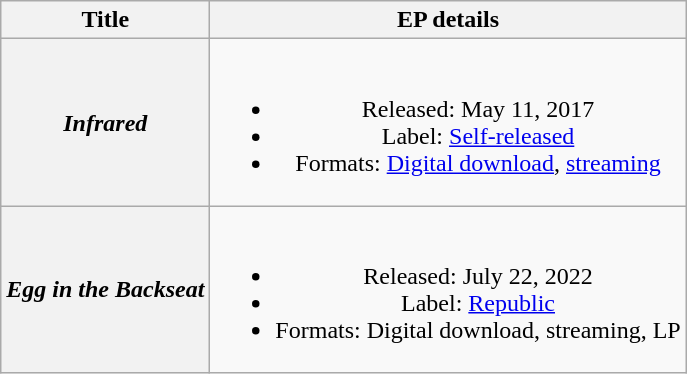<table class="wikitable plainrowheaders" style="text-align:center;">
<tr>
<th scope="col">Title</th>
<th scope="col">EP details</th>
</tr>
<tr>
<th scope="row"><em>Infrared</em></th>
<td><br><ul><li>Released: May 11, 2017</li><li>Label: <a href='#'>Self-released</a></li><li>Formats: <a href='#'>Digital download</a>, <a href='#'>streaming</a></li></ul></td>
</tr>
<tr>
<th scope="row"><em>Egg in the Backseat</em></th>
<td><br><ul><li>Released: July 22, 2022</li><li>Label: <a href='#'>Republic</a></li><li>Formats: Digital download, streaming, LP</li></ul></td>
</tr>
</table>
